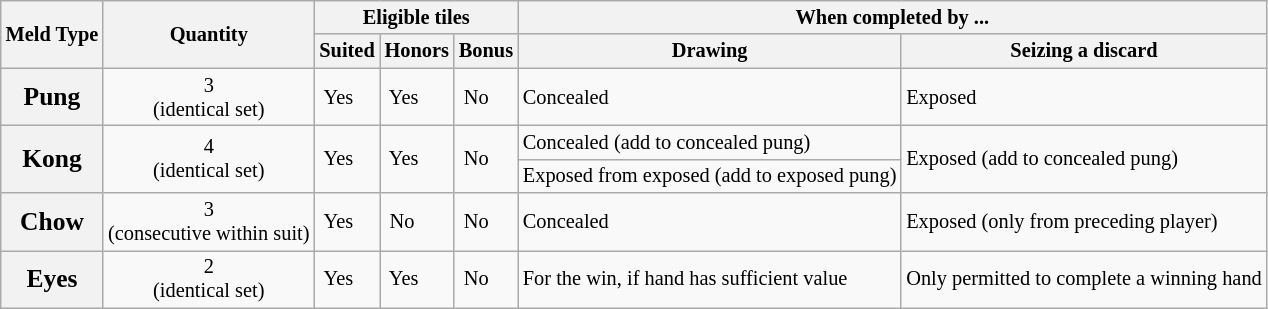<table class=wikitable style="font-size:85%;">
<tr>
<th rowspan=2>Meld Type</th>
<th rowspan=2>Quantity</th>
<th colspan=3>Eligible tiles</th>
<th colspan=2>When completed by ...</th>
</tr>
<tr>
<th>Suited</th>
<th>Honors</th>
<th>Bonus</th>
<th>Drawing</th>
<th>Seizing a discard</th>
</tr>
<tr>
<th style="font-size:125%;">Pung</th>
<td style="text-align:center;">3<br>(identical set)</td>
<td> Yes</td>
<td> Yes</td>
<td> No</td>
<td>Concealed</td>
<td>Exposed</td>
</tr>
<tr>
<th rowspan=2 style="font-size:125%;">Kong</th>
<td rowspan=2 style="text-align:center;">4<br>(identical set)</td>
<td rowspan=2> Yes</td>
<td rowspan=2> Yes</td>
<td rowspan=2> No</td>
<td>Concealed (add to concealed pung)</td>
<td rowspan=2>Exposed (add to concealed pung)</td>
</tr>
<tr>
<td>Exposed from exposed (add to exposed pung)</td>
</tr>
<tr>
<th style="font-size:125%;">Chow</th>
<td style="text-align:center;">3<br>(consecutive within suit)</td>
<td> Yes</td>
<td> No</td>
<td> No</td>
<td>Concealed</td>
<td>Exposed (only from preceding player)</td>
</tr>
<tr>
<th style="font-size:125%;">Eyes</th>
<td style="text-align:center;">2<br>(identical set)</td>
<td> Yes</td>
<td> Yes</td>
<td> No</td>
<td>For the win, if hand has sufficient value</td>
<td>Only permitted to complete a winning hand</td>
</tr>
</table>
